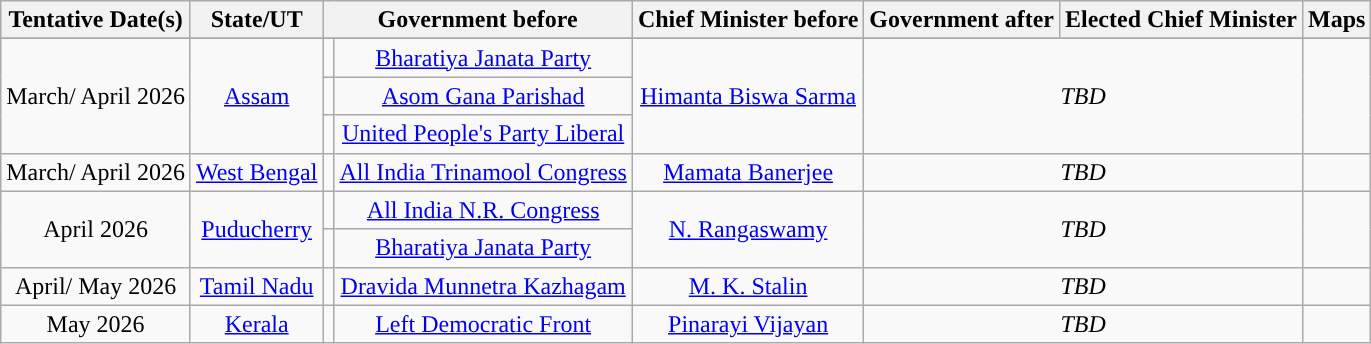<table class="wikitable" style="text-align:center;">
<tr>
<th>Tentative Date(s)</th>
<th>State/UT</th>
<th colspan="2">Government before</th>
<th>Chief Minister before</th>
<th>Government after</th>
<th>Elected Chief Minister</th>
<th>Maps</th>
</tr>
<tr style="text-align:center;">
</tr>
<tr style="text-align:center;">
<td rowspan="3">March/ April 2026</td>
<td rowspan="3"><a href='#'>Assam</a></td>
<td style="background:"></td>
<td><a href='#'>Bharatiya Janata Party</a></td>
<td rowspan="3"><a href='#'>Himanta Biswa Sarma</a></td>
<td colspan="2" rowspan="3"><em>TBD</em></td>
<td rowspan="3"></td>
</tr>
<tr style="text-align:center;">
<td style="background:"></td>
<td><a href='#'>Asom Gana Parishad</a></td>
</tr>
<tr style="text-align:center;">
<td style="background:"></td>
<td><a href='#'>United People's Party Liberal</a></td>
</tr>
<tr style="text-align:center;">
<td>March/ April 2026</td>
<td><a href='#'>West Bengal</a></td>
<td style="background:"></td>
<td><a href='#'>All India Trinamool Congress</a></td>
<td><a href='#'>Mamata Banerjee</a></td>
<td colspan="2"><em>TBD</em></td>
<td></td>
</tr>
<tr style="text-align:center;">
<td rowspan="2">April 2026</td>
<td rowspan="2"><a href='#'>Puducherry</a></td>
<td style="background:"></td>
<td><a href='#'>All India N.R. Congress</a></td>
<td rowspan="2"><a href='#'>N. Rangaswamy</a></td>
<td colspan="2" rowspan="2"><em>TBD</em></td>
<td rowspan="2"></td>
</tr>
<tr style="text-align:center;">
<td style="background:"></td>
<td><a href='#'>Bharatiya Janata Party</a></td>
</tr>
<tr style="text-align:center;">
<td>April/ May 2026</td>
<td><a href='#'>Tamil Nadu</a></td>
<td style="background:"></td>
<td><a href='#'>Dravida Munnetra Kazhagam</a></td>
<td><a href='#'>M. K. Stalin</a></td>
<td colspan="2"><em>TBD</em></td>
<td></td>
</tr>
<tr style="text-align:center;">
<td>May 2026</td>
<td><a href='#'>Kerala</a></td>
<td style="background:"></td>
<td><a href='#'>Left Democratic Front</a></td>
<td><a href='#'>Pinarayi Vijayan</a></td>
<td colspan="2"><em>TBD</em></td>
<td></td>
</tr>
</table>
